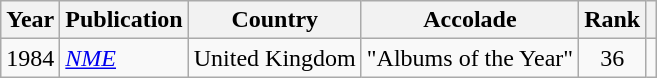<table class="wikitable sortable" style="margin:0em 1em 1em 0pt">
<tr>
<th>Year</th>
<th>Publication</th>
<th>Country</th>
<th>Accolade</th>
<th>Rank</th>
<th class=unsortable></th>
</tr>
<tr>
<td align=center>1984</td>
<td><em><a href='#'>NME</a></em></td>
<td>United Kingdom</td>
<td>"Albums of the Year"</td>
<td align=center>36</td>
<td></td>
</tr>
</table>
